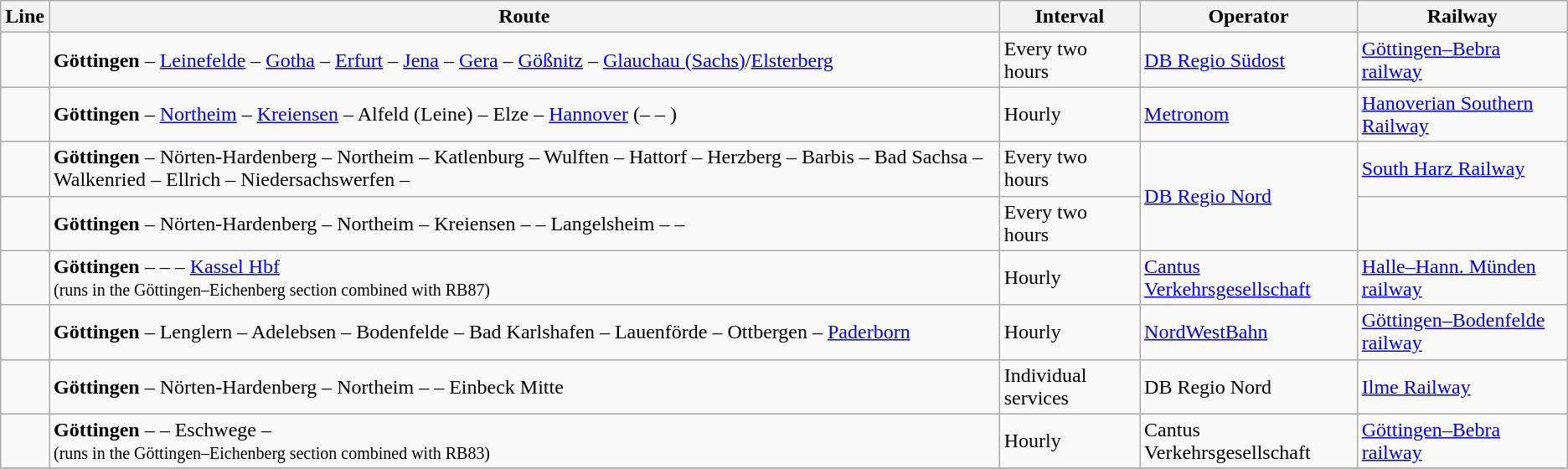<table class="wikitable zebra">
<tr class="hintergrundfarbe5">
<th>Line</th>
<th>Route</th>
<th>Interval</th>
<th>Operator</th>
<th>Railway</th>
</tr>
<tr>
<td></td>
<td><strong>Göttingen</strong> – <a href='#'>Leinefelde</a> – <a href='#'>Gotha</a> – <a href='#'>Erfurt</a> – <a href='#'>Jena</a> – <a href='#'>Gera</a> – <a href='#'>Gößnitz</a> – <a href='#'>Glauchau (Sachs)</a>/<a href='#'>Elsterberg</a></td>
<td>Every two hours</td>
<td><a href='#'>DB Regio Südost</a></td>
<td><a href='#'>Göttingen–Bebra railway</a></td>
</tr>
<tr>
<td></td>
<td><strong>Göttingen</strong> – <a href='#'>Northeim</a> – <a href='#'>Kreiensen</a> – Alfeld (Leine) – Elze – <a href='#'>Hannover</a> (–  – )</td>
<td>Hourly</td>
<td><a href='#'>Metronom</a></td>
<td><a href='#'>Hanoverian Southern Railway</a></td>
</tr>
<tr>
<td></td>
<td><strong>Göttingen</strong> – Nörten-Hardenberg – Northeim – Katlenburg – Wulften – Hattorf – Herzberg – Barbis – Bad Sachsa – Walkenried – Ellrich – Niedersachswerfen – </td>
<td>Every two hours</td>
<td rowspan="2"><a href='#'>DB Regio Nord</a></td>
<td><a href='#'>South Harz Railway</a></td>
</tr>
<tr>
<td></td>
<td><strong>Göttingen</strong> – Nörten-Hardenberg – Northeim – Kreiensen –  – Langelsheim –  – </td>
<td>Every two hours</td>
<td></td>
</tr>
<tr>
<td></td>
<td><strong>Göttingen</strong> –  –  – <a href='#'>Kassel Hbf</a><br><small>(runs in the Göttingen–Eichenberg section combined with RB87)</small></td>
<td>Hourly</td>
<td><a href='#'>Cantus Verkehrsgesellschaft</a></td>
<td><a href='#'>Halle–Hann. Münden railway</a></td>
</tr>
<tr>
<td></td>
<td><strong>Göttingen</strong> – Lenglern – Adelebsen – Bodenfelde – Bad Karlshafen – Lauenförde – Ottbergen – <a href='#'>Paderborn</a></td>
<td>Hourly</td>
<td><a href='#'>NordWestBahn</a></td>
<td><a href='#'>Göttingen–Bodenfelde railway</a></td>
</tr>
<tr>
<td></td>
<td><strong>Göttingen</strong> – Nörten-Hardenberg – Northeim –  – Einbeck Mitte</td>
<td>Individual services</td>
<td>DB Regio Nord</td>
<td><a href='#'>Ilme Railway</a></td>
</tr>
<tr>
<td></td>
<td><strong>Göttingen</strong> –  – Eschwege – <br><small>(runs in the Göttingen–Eichenberg section combined with RB83)</small></td>
<td>Hourly</td>
<td>Cantus Verkehrsgesellschaft</td>
<td><a href='#'>Göttingen–Bebra railway</a></td>
</tr>
<tr>
</tr>
</table>
